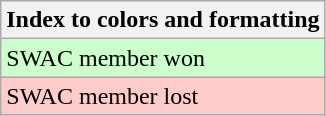<table class="wikitable">
<tr>
<th>Index to colors and formatting</th>
</tr>
<tr style="background:#cfc;">
<td>SWAC member won</td>
</tr>
<tr style="background:#fcc;">
<td>SWAC  member lost</td>
</tr>
</table>
